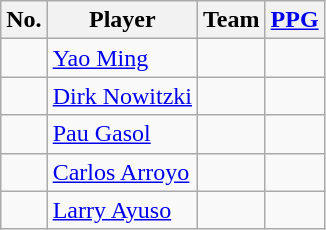<table class="wikitable">
<tr>
<th>No.</th>
<th>Player</th>
<th>Team</th>
<th><a href='#'>PPG</a></th>
</tr>
<tr>
<td></td>
<td><a href='#'>Yao Ming</a></td>
<td></td>
<td></td>
</tr>
<tr>
<td></td>
<td><a href='#'>Dirk Nowitzki</a></td>
<td></td>
<td></td>
</tr>
<tr>
<td></td>
<td><a href='#'>Pau Gasol</a></td>
<td></td>
<td></td>
</tr>
<tr>
<td></td>
<td><a href='#'>Carlos Arroyo</a></td>
<td></td>
<td></td>
</tr>
<tr>
<td></td>
<td><a href='#'>Larry Ayuso</a></td>
<td></td>
<td></td>
</tr>
</table>
